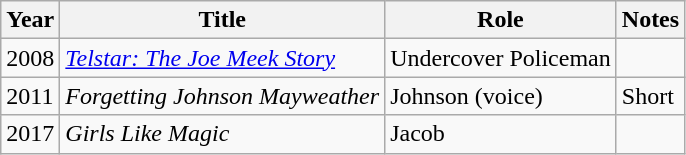<table class="wikitable sortable">
<tr>
<th>Year</th>
<th>Title</th>
<th>Role</th>
<th class="unsortable">Notes</th>
</tr>
<tr>
<td>2008</td>
<td><em><a href='#'>Telstar: The Joe Meek Story</a></em></td>
<td>Undercover Policeman</td>
<td></td>
</tr>
<tr>
<td>2011</td>
<td><em>Forgetting Johnson Mayweather</em></td>
<td>Johnson (voice)</td>
<td>Short</td>
</tr>
<tr>
<td>2017</td>
<td><em>Girls Like Magic</em></td>
<td>Jacob</td>
<td></td>
</tr>
</table>
